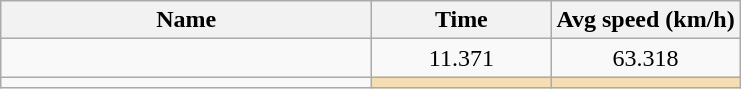<table class="wikitable sortable" style="text-align:center;">
<tr>
<th style="width:15em">Name</th>
<th style="width:7em">Time</th>
<th>Avg speed (km/h)</th>
</tr>
<tr>
<td align=left></td>
<td>11.371</td>
<td>63.318</td>
</tr>
<tr>
<td align=left></td>
<td bgcolor=wheat></td>
<td bgcolor=wheat></td>
</tr>
</table>
